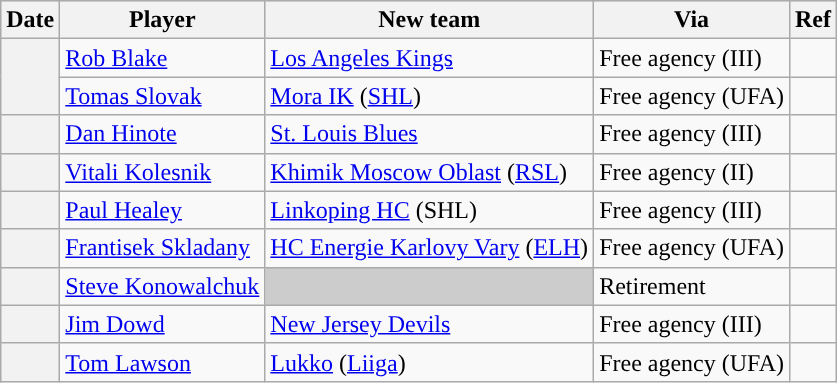<table class="wikitable plainrowheaders">
<tr style="background:#ddd; text-align:center;">
<th>Date</th>
<th>Player</th>
<th>New team</th>
<th>Via</th>
<th>Ref</th>
</tr>
<tr>
<th scope="row" rowspan=2></th>
<td><a href='#'>Rob Blake</a></td>
<td><a href='#'>Los Angeles Kings</a></td>
<td>Free agency (III)</td>
<td></td>
</tr>
<tr>
<td><a href='#'>Tomas Slovak</a></td>
<td><a href='#'>Mora IK</a> (<a href='#'>SHL</a>)</td>
<td>Free agency (UFA)</td>
<td></td>
</tr>
<tr>
<th scope="row"></th>
<td><a href='#'>Dan Hinote</a></td>
<td><a href='#'>St. Louis Blues</a></td>
<td>Free agency (III)</td>
<td></td>
</tr>
<tr>
<th scope="row"></th>
<td><a href='#'>Vitali Kolesnik</a></td>
<td><a href='#'>Khimik Moscow Oblast</a> (<a href='#'>RSL</a>)</td>
<td>Free agency (II)</td>
<td></td>
</tr>
<tr>
<th scope="row"></th>
<td><a href='#'>Paul Healey</a></td>
<td><a href='#'>Linkoping HC</a> (SHL)</td>
<td>Free agency (III)</td>
<td></td>
</tr>
<tr>
<th scope="row"></th>
<td><a href='#'>Frantisek Skladany</a></td>
<td><a href='#'>HC Energie Karlovy Vary</a> (<a href='#'>ELH</a>)</td>
<td>Free agency (UFA)</td>
<td></td>
</tr>
<tr>
<th scope="row"></th>
<td><a href='#'>Steve Konowalchuk</a></td>
<td style="background:#ccc"></td>
<td>Retirement</td>
<td></td>
</tr>
<tr>
<th scope="row"></th>
<td><a href='#'>Jim Dowd</a></td>
<td><a href='#'>New Jersey Devils</a></td>
<td>Free agency (III)</td>
<td></td>
</tr>
<tr>
<th scope="row"></th>
<td><a href='#'>Tom Lawson</a></td>
<td><a href='#'>Lukko</a> (<a href='#'>Liiga</a>)</td>
<td>Free agency (UFA)</td>
<td></td>
</tr>
</table>
